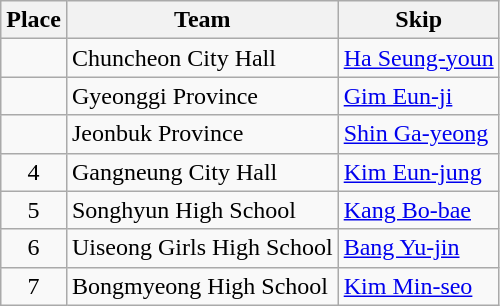<table class="wikitable">
<tr>
<th>Place</th>
<th>Team</th>
<th>Skip</th>
</tr>
<tr>
<td align=center></td>
<td> Chuncheon City Hall</td>
<td><a href='#'>Ha Seung-youn</a></td>
</tr>
<tr>
<td align=center></td>
<td> Gyeonggi Province</td>
<td><a href='#'>Gim Eun-ji</a></td>
</tr>
<tr>
<td align=center></td>
<td> Jeonbuk Province</td>
<td><a href='#'>Shin Ga-yeong</a></td>
</tr>
<tr>
<td align=center>4</td>
<td> Gangneung City Hall</td>
<td><a href='#'>Kim Eun-jung</a></td>
</tr>
<tr>
<td align=center>5</td>
<td> Songhyun High School</td>
<td><a href='#'>Kang Bo-bae</a></td>
</tr>
<tr>
<td align=center>6</td>
<td> Uiseong Girls High School</td>
<td><a href='#'>Bang Yu-jin</a></td>
</tr>
<tr>
<td align=center>7</td>
<td> Bongmyeong High School</td>
<td><a href='#'>Kim Min-seo</a></td>
</tr>
</table>
